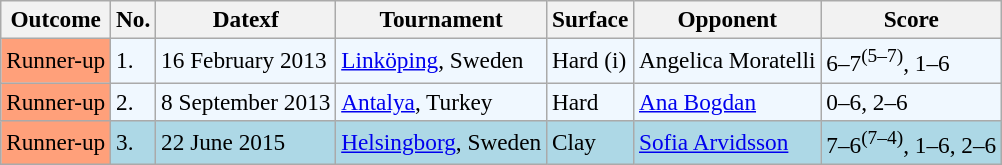<table class="sortable wikitable" style=font-size:97%>
<tr>
<th>Outcome</th>
<th>No.</th>
<th>Datexf</th>
<th>Tournament</th>
<th>Surface</th>
<th>Opponent</th>
<th>Score</th>
</tr>
<tr style="background:#f0f8ff;">
<td style="background:#ffa07a;">Runner-up</td>
<td>1.</td>
<td>16 February 2013</td>
<td><a href='#'>Linköping</a>, Sweden</td>
<td>Hard (i)</td>
<td> Angelica Moratelli</td>
<td>6–7<sup>(5–7)</sup>, 1–6</td>
</tr>
<tr bgcolor="#f0f8ff">
<td style="background:#ffa07a;">Runner-up</td>
<td>2.</td>
<td>8 September 2013</td>
<td><a href='#'>Antalya</a>, Turkey</td>
<td>Hard</td>
<td> <a href='#'>Ana Bogdan</a></td>
<td>0–6, 2–6</td>
</tr>
<tr bgcolor="lightblue">
<td style="background:#ffa07a;">Runner-up</td>
<td>3.</td>
<td>22 June 2015</td>
<td><a href='#'>Helsingborg</a>, Sweden</td>
<td>Clay</td>
<td> <a href='#'>Sofia Arvidsson</a></td>
<td>7–6<sup>(7–4)</sup>, 1–6, 2–6</td>
</tr>
</table>
